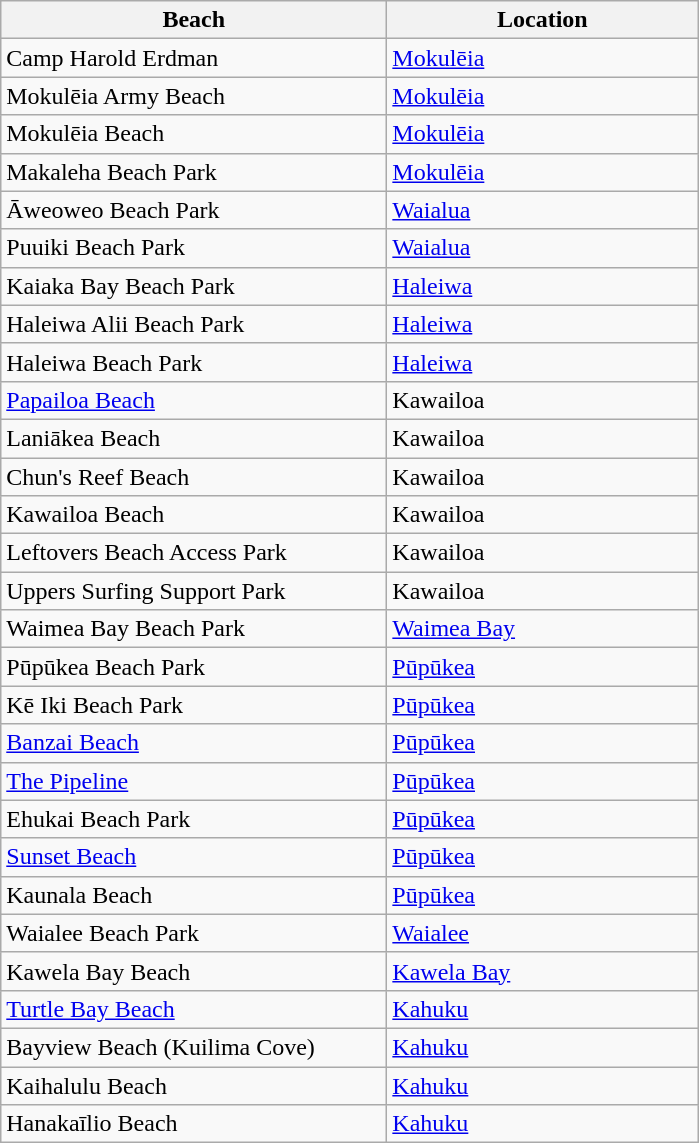<table class="wikitable sortable collapsible collapsed">
<tr>
<th width="250"><strong>Beach</strong></th>
<th width="200"><strong>Location</strong></th>
</tr>
<tr>
<td>Camp Harold Erdman</td>
<td><a href='#'>Mokulēia</a></td>
</tr>
<tr>
<td>Mokulēia Army Beach</td>
<td><a href='#'>Mokulēia</a></td>
</tr>
<tr>
<td>Mokulēia Beach</td>
<td><a href='#'>Mokulēia</a></td>
</tr>
<tr>
<td>Makaleha Beach Park</td>
<td><a href='#'>Mokulēia</a></td>
</tr>
<tr>
<td>Āweoweo Beach Park</td>
<td><a href='#'>Waialua</a></td>
</tr>
<tr>
<td>Puuiki Beach Park</td>
<td><a href='#'>Waialua</a></td>
</tr>
<tr>
<td>Kaiaka Bay Beach Park</td>
<td><a href='#'>Haleiwa</a></td>
</tr>
<tr>
<td>Haleiwa Alii Beach Park</td>
<td><a href='#'>Haleiwa</a></td>
</tr>
<tr>
<td>Haleiwa Beach Park</td>
<td><a href='#'>Haleiwa</a></td>
</tr>
<tr>
<td><a href='#'>Papailoa Beach</a></td>
<td>Kawailoa</td>
</tr>
<tr>
<td>Laniākea Beach</td>
<td>Kawailoa</td>
</tr>
<tr>
<td>Chun's Reef Beach</td>
<td>Kawailoa</td>
</tr>
<tr>
<td>Kawailoa Beach</td>
<td>Kawailoa</td>
</tr>
<tr>
<td>Leftovers Beach Access Park</td>
<td>Kawailoa</td>
</tr>
<tr>
<td>Uppers Surfing Support Park</td>
<td>Kawailoa</td>
</tr>
<tr>
<td>Waimea Bay Beach Park</td>
<td><a href='#'>Waimea Bay</a></td>
</tr>
<tr>
<td>Pūpūkea Beach Park</td>
<td><a href='#'>Pūpūkea</a></td>
</tr>
<tr>
<td>Kē Iki Beach Park</td>
<td><a href='#'>Pūpūkea</a></td>
</tr>
<tr>
<td><a href='#'>Banzai Beach</a></td>
<td><a href='#'>Pūpūkea</a></td>
</tr>
<tr>
<td><a href='#'>The Pipeline</a></td>
<td><a href='#'>Pūpūkea</a></td>
</tr>
<tr>
<td>Ehukai Beach Park</td>
<td><a href='#'>Pūpūkea</a></td>
</tr>
<tr>
<td><a href='#'>Sunset Beach</a></td>
<td><a href='#'>Pūpūkea</a></td>
</tr>
<tr>
<td>Kaunala Beach</td>
<td><a href='#'>Pūpūkea</a></td>
</tr>
<tr>
<td>Waialee Beach Park</td>
<td><a href='#'>Waialee</a></td>
</tr>
<tr>
<td>Kawela Bay Beach</td>
<td><a href='#'>Kawela Bay</a></td>
</tr>
<tr>
<td><a href='#'>Turtle Bay Beach</a></td>
<td><a href='#'>Kahuku</a></td>
</tr>
<tr>
<td>Bayview Beach (Kuilima Cove)</td>
<td><a href='#'>Kahuku</a></td>
</tr>
<tr>
<td>Kaihalulu Beach</td>
<td><a href='#'>Kahuku</a></td>
</tr>
<tr>
<td>Hanakaīlio Beach</td>
<td><a href='#'>Kahuku</a></td>
</tr>
</table>
